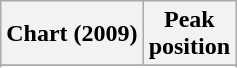<table class="wikitable sortable plainrowheaders" style="text-align:center">
<tr>
<th scope="col">Chart (2009)</th>
<th scope="col">Peak<br>position</th>
</tr>
<tr>
</tr>
<tr>
</tr>
</table>
